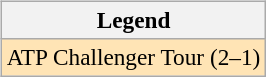<table>
<tr valign=top>
<td><br><table class="wikitable" style=font-size:97%>
<tr>
<th>Legend</th>
</tr>
<tr style="background:moccasin;">
<td>ATP Challenger Tour (2–1)</td>
</tr>
</table>
</td>
<td></td>
</tr>
</table>
